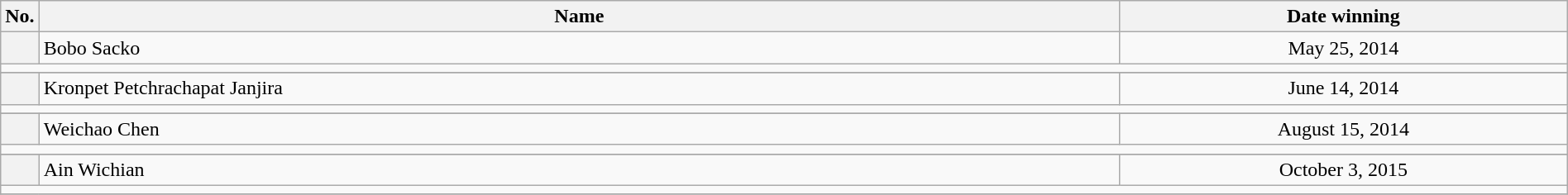<table class="wikitable" width=100%>
<tr>
<th style="width:1%;">No.</th>
<th style="width:70%;">Name</th>
<th style="width:29%;">Date winning</th>
</tr>
<tr align=center>
<th></th>
<td align=left> Bobo Sacko</td>
<td>May 25, 2014</td>
</tr>
<tr>
<td colspan="6"></td>
</tr>
<tr>
</tr>
<tr align=center>
<th></th>
<td align=left> Kronpet Petchrachapat Janjira</td>
<td>June 14, 2014</td>
</tr>
<tr>
<td colspan="6"></td>
</tr>
<tr>
</tr>
<tr align=center>
<th></th>
<td align=left> Weichao Chen</td>
<td>August 15, 2014</td>
</tr>
<tr>
<td colspan="6"></td>
</tr>
<tr>
</tr>
<tr align=center>
<th></th>
<td align=left> Ain Wichian</td>
<td>October 3, 2015</td>
</tr>
<tr>
<td colspan="6"></td>
</tr>
<tr>
</tr>
</table>
